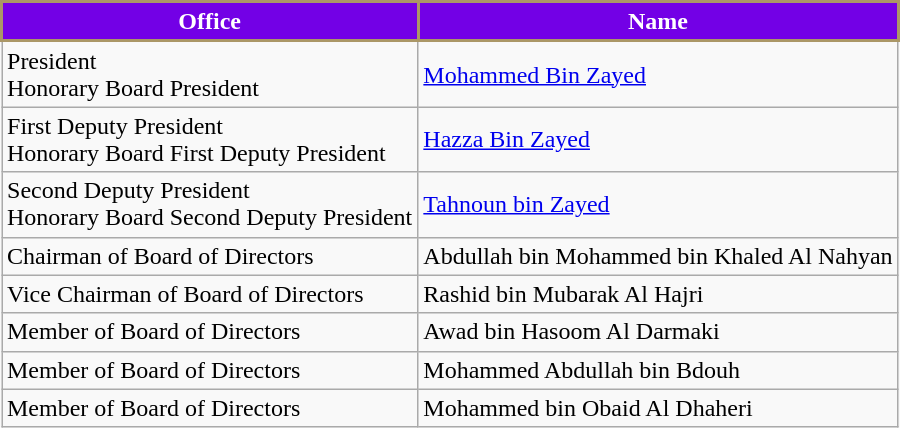<table class="wikitable">
<tr>
<th style="color:#FFFFFF; background: #7300E6; border:2px solid #AB9767;">Office</th>
<th style="color:#FFFFFF; background: #7300E6; border:2px solid #AB9767;">Name</th>
</tr>
<tr>
<td>President<br>Honorary Board President</td>
<td><a href='#'>Mohammed Bin Zayed</a></td>
</tr>
<tr>
<td>First Deputy President <br>Honorary Board First Deputy President</td>
<td><a href='#'>Hazza Bin Zayed</a></td>
</tr>
<tr>
<td>Second Deputy President<br>Honorary Board Second Deputy President</td>
<td><a href='#'>Tahnoun bin Zayed</a></td>
</tr>
<tr>
<td>Chairman of  Board of Directors</td>
<td>Abdullah bin Mohammed bin Khaled Al Nahyan</td>
</tr>
<tr>
<td>Vice Chairman of Board of Directors</td>
<td>Rashid bin Mubarak Al Hajri</td>
</tr>
<tr>
<td>Member of Board of Directors</td>
<td>Awad bin Hasoom Al Darmaki</td>
</tr>
<tr>
<td>Member of Board of Directors</td>
<td>Mohammed Abdullah bin Bdouh</td>
</tr>
<tr>
<td>Member of Board of Directors</td>
<td>Mohammed bin Obaid Al Dhaheri</td>
</tr>
</table>
